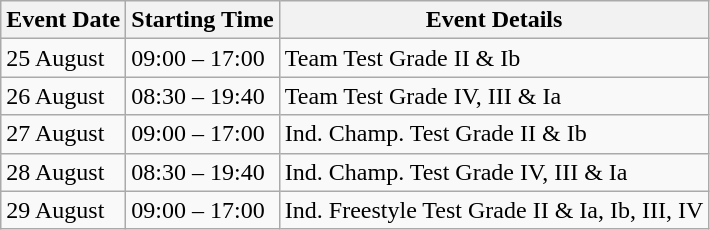<table class="wikitable">
<tr>
<th>Event Date</th>
<th>Starting Time</th>
<th>Event Details</th>
</tr>
<tr>
<td>25 August</td>
<td>09:00 – 17:00</td>
<td>Team Test Grade II & Ib</td>
</tr>
<tr>
<td>26 August</td>
<td>08:30 – 19:40</td>
<td>Team Test Grade IV, III & Ia</td>
</tr>
<tr>
<td>27 August</td>
<td>09:00 – 17:00</td>
<td>Ind. Champ. Test Grade II & Ib</td>
</tr>
<tr>
<td>28 August</td>
<td>08:30 – 19:40</td>
<td>Ind. Champ. Test Grade IV, III & Ia</td>
</tr>
<tr>
<td>29 August</td>
<td>09:00 – 17:00</td>
<td>Ind. Freestyle Test Grade II & Ia, Ib, III, IV</td>
</tr>
</table>
